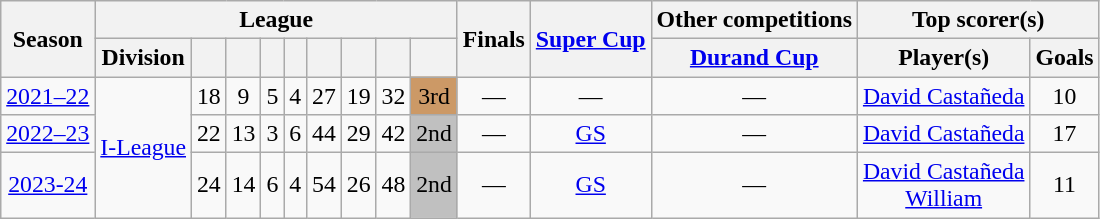<table class="wikitable sortable" style="text-align: center; font-size:99%">
<tr>
<th rowspan="2">Season</th>
<th colspan="9">League</th>
<th rowspan="2"><strong>Finals</strong></th>
<th rowspan="2"><strong><a href='#'>Super Cup</a></strong></th>
<th>Other competitions</th>
<th colspan="2">Top scorer(s)</th>
</tr>
<tr>
<th>Division</th>
<th></th>
<th></th>
<th></th>
<th></th>
<th></th>
<th></th>
<th></th>
<th></th>
<th><a href='#'>Durand Cup</a></th>
<th>Player(s)</th>
<th>Goals</th>
</tr>
<tr>
<td><a href='#'>2021–22</a></td>
<td rowspan="3"><a href='#'>I-League</a></td>
<td>18</td>
<td>9</td>
<td>5</td>
<td>4</td>
<td>27</td>
<td>19</td>
<td>32</td>
<td bgcolor=#c96>3rd</td>
<td>—</td>
<td>—</td>
<td>—</td>
<td align="left"> <a href='#'>David Castañeda</a></td>
<td>10</td>
</tr>
<tr>
<td><a href='#'>2022–23</a></td>
<td>22</td>
<td>13</td>
<td>3</td>
<td>6</td>
<td>44</td>
<td>29</td>
<td>42</td>
<td bgcolor="#C0C0C0">2nd</td>
<td>—</td>
<td><a href='#'>GS</a></td>
<td>—</td>
<td align="left"> <a href='#'>David Castañeda</a></td>
<td>17</td>
</tr>
<tr>
<td><a href='#'>2023-24</a></td>
<td>24</td>
<td>14</td>
<td>6</td>
<td>4</td>
<td>54</td>
<td>26</td>
<td>48</td>
<td bgcolor="#C0C0C0">2nd</td>
<td>—</td>
<td><a href='#'>GS</a></td>
<td>—</td>
<td> <a href='#'>David Castañeda</a> <br>  <a href='#'>William</a></td>
<td>11</td>
</tr>
</table>
